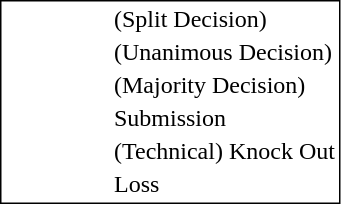<table style="border:1px solid black;" align=left>
<tr>
<td style="width:60px;"></td>
<td> </td>
<td>(Split Decision)</td>
</tr>
<tr>
<td style="width:60px;"></td>
<td> </td>
<td>(Unanimous Decision)</td>
</tr>
<tr>
<td style="width:60px;"></td>
<td> </td>
<td>(Majority Decision)</td>
</tr>
<tr>
<td style="width:60px;"></td>
<td> </td>
<td>Submission</td>
</tr>
<tr>
<td style="width:60px;"></td>
<td> </td>
<td>(Technical) Knock Out</td>
</tr>
<tr>
<td style="width:60px;"></td>
<td> </td>
<td>Loss</td>
</tr>
</table>
